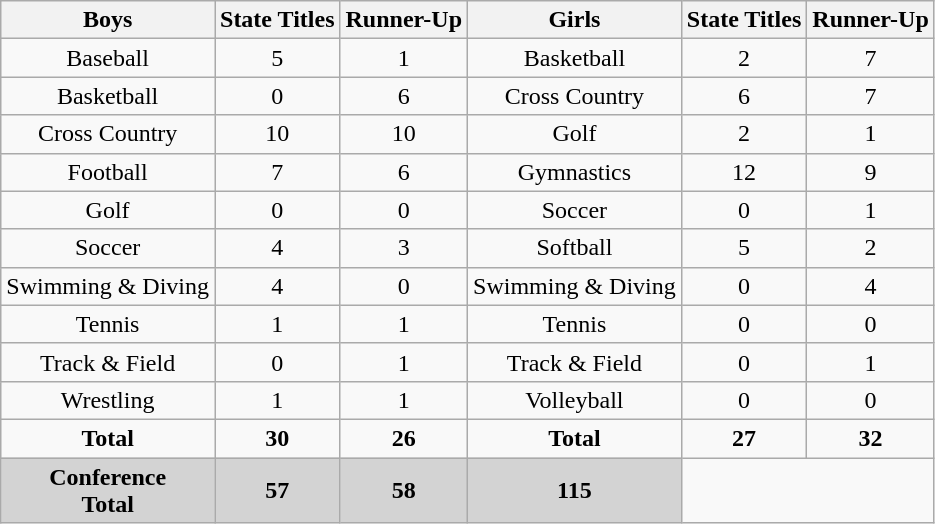<table class="wikitable" style="text-align:center;">
<tr>
<th>Boys</th>
<th>State Titles</th>
<th>Runner-Up</th>
<th>Girls</th>
<th>State Titles</th>
<th>Runner-Up</th>
</tr>
<tr>
<td>Baseball</td>
<td>5</td>
<td>1</td>
<td>Basketball</td>
<td>2</td>
<td>7</td>
</tr>
<tr>
<td>Basketball</td>
<td>0</td>
<td>6</td>
<td>Cross Country</td>
<td>6</td>
<td>7</td>
</tr>
<tr>
<td>Cross Country</td>
<td>10</td>
<td>10</td>
<td>Golf</td>
<td>2</td>
<td>1</td>
</tr>
<tr>
<td>Football</td>
<td>7</td>
<td>6</td>
<td>Gymnastics</td>
<td>12</td>
<td>9</td>
</tr>
<tr>
<td>Golf</td>
<td>0</td>
<td>0</td>
<td>Soccer</td>
<td>0</td>
<td>1</td>
</tr>
<tr>
<td>Soccer</td>
<td>4</td>
<td>3</td>
<td>Softball</td>
<td>5</td>
<td>2</td>
</tr>
<tr>
<td>Swimming & Diving</td>
<td>4</td>
<td>0</td>
<td>Swimming & Diving</td>
<td>0</td>
<td>4</td>
</tr>
<tr>
<td>Tennis</td>
<td>1</td>
<td>1</td>
<td>Tennis</td>
<td>0</td>
<td>0</td>
</tr>
<tr>
<td>Track & Field</td>
<td>0</td>
<td>1</td>
<td>Track & Field</td>
<td>0</td>
<td>1</td>
</tr>
<tr>
<td>Wrestling</td>
<td>1</td>
<td>1</td>
<td>Volleyball</td>
<td>0</td>
<td>0</td>
</tr>
<tr>
<td><strong>Total</strong></td>
<td><strong>30</strong></td>
<td><strong>26</strong></td>
<td><strong>Total</strong></td>
<td><strong>27</strong></td>
<td><strong>32</strong></td>
</tr>
<tr bgcolor=#D3D3D3>
<td><strong>Conference <br> Total</strong></td>
<td><strong>57</strong></td>
<td><strong>58</strong></td>
<td><strong>115</strong></td>
</tr>
</table>
